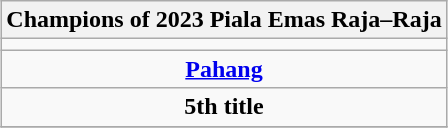<table class="wikitable" style="text-align: center; margin: 0 auto;">
<tr>
<th><strong>Champions of 2023 Piala Emas Raja–Raja</strong></th>
</tr>
<tr>
<td></td>
</tr>
<tr>
<td><a href='#'><strong>Pahang</strong></a></td>
</tr>
<tr>
<td><strong>5th title</strong></td>
</tr>
<tr>
</tr>
</table>
